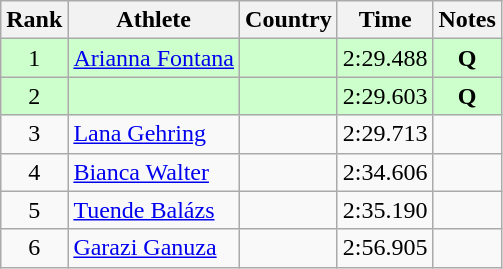<table class="wikitable sortable" style="text-align:center">
<tr>
<th>Rank</th>
<th>Athlete</th>
<th>Country</th>
<th>Time</th>
<th>Notes</th>
</tr>
<tr bgcolor="#ccffcc">
<td>1</td>
<td align=left><a href='#'>Arianna Fontana</a></td>
<td align=left></td>
<td>2:29.488</td>
<td><strong>Q</strong></td>
</tr>
<tr bgcolor="#ccffcc">
<td>2</td>
<td align=left></td>
<td align=left></td>
<td>2:29.603</td>
<td><strong>Q</strong></td>
</tr>
<tr>
<td>3</td>
<td align=left><a href='#'>Lana Gehring</a></td>
<td align=left></td>
<td>2:29.713</td>
<td></td>
</tr>
<tr>
<td>4</td>
<td align=left><a href='#'>Bianca Walter</a></td>
<td align=left></td>
<td>2:34.606</td>
<td></td>
</tr>
<tr>
<td>5</td>
<td align=left><a href='#'>Tuende Balázs</a></td>
<td align=left></td>
<td>2:35.190</td>
<td></td>
</tr>
<tr>
<td>6</td>
<td align=left><a href='#'>Garazi Ganuza</a></td>
<td align=left></td>
<td>2:56.905</td>
<td></td>
</tr>
</table>
